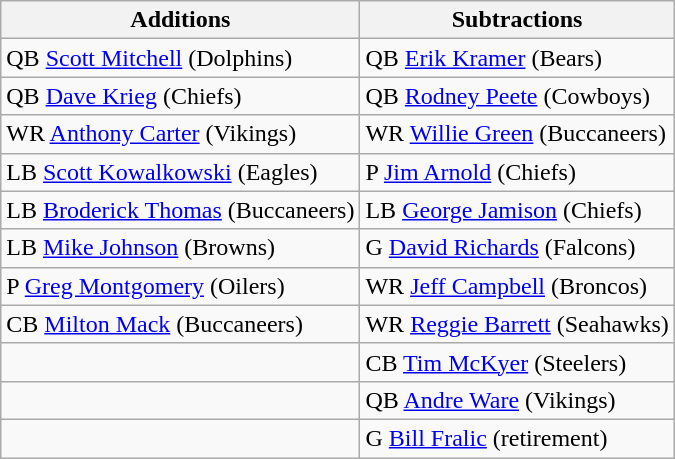<table class="wikitable">
<tr>
<th>Additions</th>
<th>Subtractions</th>
</tr>
<tr>
<td>QB <a href='#'>Scott Mitchell</a> (Dolphins)</td>
<td>QB <a href='#'>Erik Kramer</a> (Bears)</td>
</tr>
<tr>
<td>QB <a href='#'>Dave Krieg</a> (Chiefs)</td>
<td>QB <a href='#'>Rodney Peete</a> (Cowboys)</td>
</tr>
<tr>
<td>WR <a href='#'>Anthony Carter</a> (Vikings)</td>
<td>WR <a href='#'>Willie Green</a> (Buccaneers)</td>
</tr>
<tr>
<td>LB <a href='#'>Scott Kowalkowski</a> (Eagles)</td>
<td>P <a href='#'>Jim Arnold</a> (Chiefs)</td>
</tr>
<tr>
<td>LB <a href='#'>Broderick Thomas</a> (Buccaneers)</td>
<td>LB <a href='#'>George Jamison</a> (Chiefs)</td>
</tr>
<tr>
<td>LB <a href='#'>Mike Johnson</a> (Browns)</td>
<td>G <a href='#'>David Richards</a> (Falcons)</td>
</tr>
<tr>
<td>P <a href='#'>Greg Montgomery</a> (Oilers)</td>
<td>WR <a href='#'>Jeff Campbell</a> (Broncos)</td>
</tr>
<tr>
<td>CB <a href='#'>Milton Mack</a> (Buccaneers)</td>
<td>WR <a href='#'>Reggie Barrett</a> (Seahawks)</td>
</tr>
<tr>
<td></td>
<td>CB <a href='#'>Tim McKyer</a> (Steelers)</td>
</tr>
<tr>
<td></td>
<td>QB <a href='#'>Andre Ware</a> (Vikings)</td>
</tr>
<tr>
<td></td>
<td>G <a href='#'>Bill Fralic</a> (retirement)</td>
</tr>
</table>
